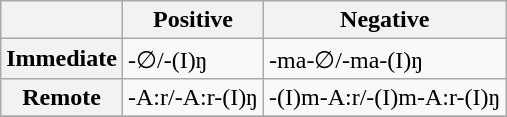<table class="wikitable">
<tr>
<th></th>
<th>Positive</th>
<th>Negative</th>
</tr>
<tr>
<th>Immediate</th>
<td>-∅/-(I)ŋ</td>
<td>-ma-∅/-ma-(I)ŋ</td>
</tr>
<tr>
<th>Remote</th>
<td>-A:r/-A:r-(I)ŋ</td>
<td>-(I)m-A:r/-(I)m-A:r-(I)ŋ</td>
</tr>
<tr>
</tr>
</table>
